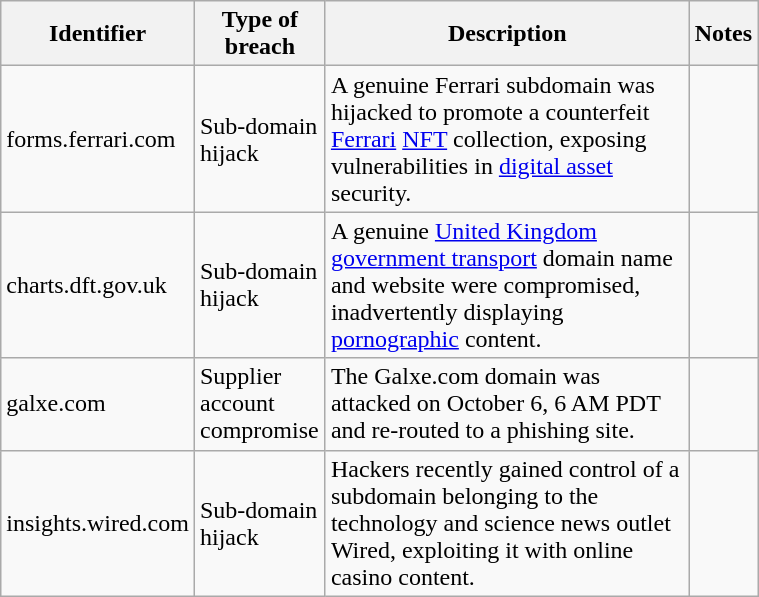<table class="wikitable" border="1" width="40%">
<tr>
<th width="30">Identifier</th>
<th width="80">Type of breach</th>
<th width="250">Description</th>
<th width="10">Notes</th>
</tr>
<tr>
<td>forms.ferrari.com</td>
<td>Sub-domain hijack</td>
<td>A genuine Ferrari subdomain was hijacked to promote a counterfeit <a href='#'>Ferrari</a> <a href='#'>NFT</a> collection, exposing vulnerabilities in <a href='#'>digital asset</a> security.</td>
<td></td>
</tr>
<tr>
<td>charts.dft.gov.uk</td>
<td>Sub-domain hijack</td>
<td>A genuine <a href='#'>United Kingdom government transport</a> domain name and website were compromised, inadvertently displaying <a href='#'>pornographic</a> content.</td>
<td></td>
</tr>
<tr>
<td>galxe.com</td>
<td>Supplier account compromise</td>
<td>The Galxe.com domain was attacked on October 6, 6 AM PDT and re-routed to a phishing site.</td>
<td></td>
</tr>
<tr>
<td>insights.wired.com</td>
<td>Sub-domain hijack</td>
<td>Hackers recently gained control of a subdomain belonging to the technology and science news outlet Wired, exploiting it with online casino content.</td>
<td></td>
</tr>
</table>
